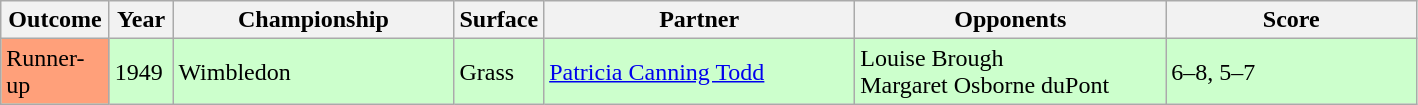<table class="sortable wikitable">
<tr>
<th style="width:65px">Outcome</th>
<th style="width:35px">Year</th>
<th style="width:180px">Championship</th>
<th style="width:50px">Surface</th>
<th style="width:200px">Partner</th>
<th style="width:200px">Opponents</th>
<th style="width:160px" class="unsortable">Score</th>
</tr>
<tr style="background:#cfc;">
<td style="background:#ffa07a;">Runner-up</td>
<td>1949</td>
<td>Wimbledon</td>
<td>Grass</td>
<td> <a href='#'>Patricia Canning Todd</a></td>
<td> Louise Brough<br> Margaret Osborne duPont</td>
<td>6–8, 5–7</td>
</tr>
</table>
